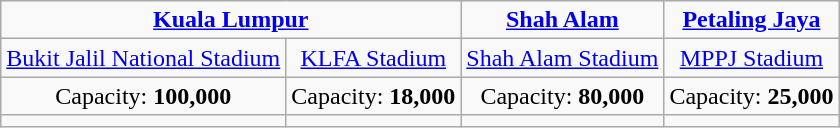<table class="wikitable" style="text-align:center">
<tr>
<td colspan="2"><strong><a href='#'>Kuala Lumpur</a></strong></td>
<td><strong><a href='#'>Shah Alam</a></strong></td>
<td><strong><a href='#'>Petaling Jaya</a></strong></td>
</tr>
<tr>
<td><a href='#'>Bukit Jalil National Stadium</a></td>
<td><a href='#'>KLFA Stadium</a></td>
<td><a href='#'>Shah Alam Stadium</a></td>
<td><a href='#'>MPPJ Stadium</a></td>
</tr>
<tr>
<td>Capacity: <strong>100,000</strong></td>
<td>Capacity: <strong>18,000</strong></td>
<td>Capacity: <strong>80,000</strong></td>
<td>Capacity: <strong>25,000</strong></td>
</tr>
<tr>
<td></td>
<td></td>
<td></td>
<td></td>
</tr>
</table>
